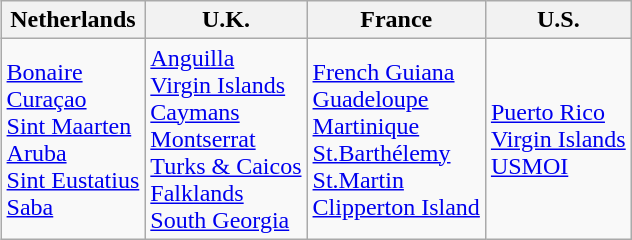<table class="wikitable" style="float:right;">
<tr>
<th>Netherlands</th>
<th>U.K.</th>
<th>France</th>
<th>U.S.</th>
</tr>
<tr>
<td><a href='#'>Bonaire</a><br><a href='#'>Curaçao</a><br><a href='#'>Sint Maarten</a><br><a href='#'>Aruba</a><br><a href='#'>Sint Eustatius</a><br><a href='#'>Saba</a></td>
<td><a href='#'>Anguilla</a><br><a href='#'>Virgin Islands</a><br><a href='#'>Caymans</a><br><a href='#'>Montserrat</a><br><a href='#'>Turks & Caicos</a><br><a href='#'>Falklands</a><br><a href='#'>South Georgia</a></td>
<td><a href='#'>French Guiana</a><br><a href='#'>Guadeloupe</a><br><a href='#'>Martinique</a><br><a href='#'>St.Barthélemy</a><br><a href='#'>St.Martin</a><br><a href='#'>Clipperton Island</a></td>
<td><a href='#'>Puerto Rico</a><br><a href='#'>Virgin Islands</a><br><a href='#'>USMOI</a></td>
</tr>
</table>
